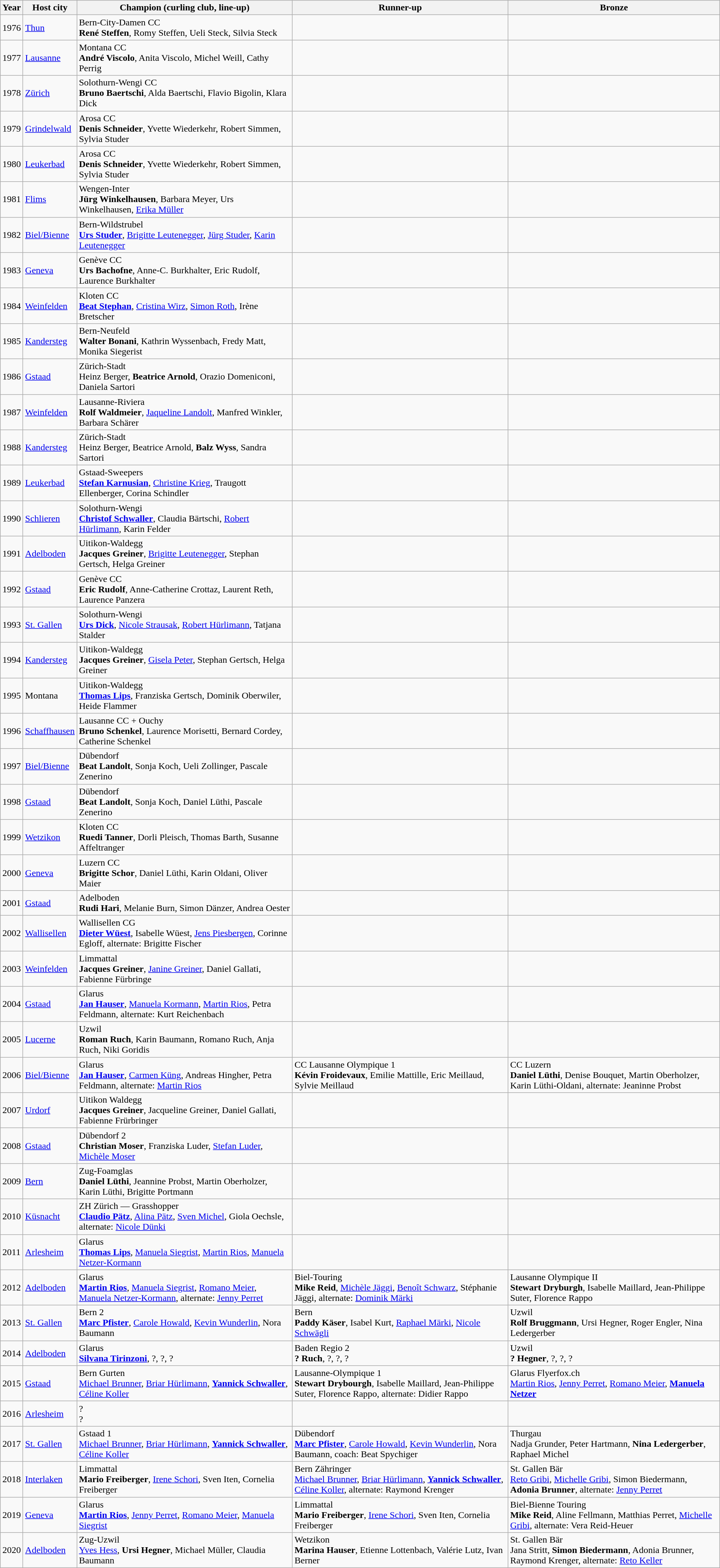<table class="wikitable">
<tr>
<th>Year</th>
<th>Host city</th>
<th>Champion (curling club, line-up)</th>
<th>Runner-up</th>
<th>Bronze</th>
</tr>
<tr>
<td>1976</td>
<td><a href='#'>Thun</a></td>
<td>Bern-City-Damen CC<br><strong>René Steffen</strong>, Romy Steffen, Ueli Steck, Silvia Steck</td>
<td></td>
<td></td>
</tr>
<tr>
<td>1977</td>
<td><a href='#'>Lausanne</a></td>
<td>Montana CC<br><strong>André Viscolo</strong>, Anita Viscolo, Michel Weill, Cathy Perrig</td>
<td></td>
<td></td>
</tr>
<tr>
<td>1978</td>
<td><a href='#'>Zürich</a></td>
<td>Solothurn-Wengi CC<br><strong>Bruno Baertschi</strong>, Alda Baertschi, Flavio Bigolin, Klara Dick</td>
<td></td>
<td></td>
</tr>
<tr>
<td>1979</td>
<td><a href='#'>Grindelwald</a></td>
<td>Arosa CC<br><strong>Denis Schneider</strong>, Yvette Wiederkehr, Robert Simmen, Sylvia Studer</td>
<td></td>
<td></td>
</tr>
<tr>
<td>1980</td>
<td><a href='#'>Leukerbad</a></td>
<td>Arosa CC<br><strong>Denis Schneider</strong>, Yvette Wiederkehr, Robert Simmen, Sylvia Studer</td>
<td></td>
<td></td>
</tr>
<tr>
<td>1981</td>
<td><a href='#'>Flims</a></td>
<td>Wengen-Inter<br><strong>Jürg Winkelhausen</strong>, Barbara Meyer, Urs Winkelhausen, <a href='#'>Erika Müller</a></td>
<td></td>
<td></td>
</tr>
<tr>
<td>1982</td>
<td><a href='#'>Biel/Bienne</a></td>
<td>Bern-Wildstrubel<br><strong><a href='#'>Urs Studer</a></strong>, <a href='#'>Brigitte Leutenegger</a>, <a href='#'>Jürg Studer</a>, <a href='#'>Karin Leutenegger</a></td>
<td></td>
<td></td>
</tr>
<tr>
<td>1983</td>
<td><a href='#'>Geneva</a></td>
<td>Genève CC<br><strong>Urs Bachofne</strong>, Anne-C. Burkhalter, Eric Rudolf, Laurence Burkhalter</td>
<td></td>
<td></td>
</tr>
<tr>
<td>1984</td>
<td><a href='#'>Weinfelden</a></td>
<td>Kloten CC<br><strong><a href='#'>Beat Stephan</a></strong>, <a href='#'>Cristina Wirz</a>, <a href='#'>Simon Roth</a>, Irène Bretscher</td>
<td></td>
<td></td>
</tr>
<tr>
<td>1985</td>
<td><a href='#'>Kandersteg</a></td>
<td>Bern-Neufeld<br><strong>Walter Bonani</strong>, Kathrin Wyssenbach, Fredy Matt, Monika Siegerist</td>
<td></td>
<td></td>
</tr>
<tr>
<td>1986</td>
<td><a href='#'>Gstaad</a></td>
<td>Zürich-Stadt<br>Heinz Berger, <strong>Beatrice Arnold</strong>, Orazio Domeniconi, Daniela Sartori</td>
<td></td>
<td></td>
</tr>
<tr>
<td>1987</td>
<td><a href='#'>Weinfelden</a></td>
<td>Lausanne-Riviera<br><strong>Rolf Waldmeier</strong>, <a href='#'>Jaqueline Landolt</a>, Manfred Winkler, Barbara Schärer</td>
<td></td>
<td></td>
</tr>
<tr>
<td>1988</td>
<td><a href='#'>Kandersteg</a></td>
<td>Zürich-Stadt<br>Heinz Berger, Beatrice Arnold, <strong>Balz Wyss</strong>, Sandra Sartori</td>
<td></td>
<td></td>
</tr>
<tr>
<td>1989</td>
<td><a href='#'>Leukerbad</a></td>
<td>Gstaad-Sweepers<br><strong><a href='#'>Stefan Karnusian</a></strong>, <a href='#'>Christine Krieg</a>, Traugott Ellenberger, Corina Schindler</td>
<td></td>
<td></td>
</tr>
<tr>
<td>1990</td>
<td><a href='#'>Schlieren</a></td>
<td>Solothurn-Wengi<br><strong><a href='#'>Christof Schwaller</a></strong>, Claudia Bärtschi, <a href='#'>Robert Hürlimann</a>, Karin Felder</td>
<td></td>
<td></td>
</tr>
<tr>
<td>1991</td>
<td><a href='#'>Adelboden</a></td>
<td>Uitikon-Waldegg<br><strong>Jacques Greiner</strong>, <a href='#'>Brigitte Leutenegger</a>, Stephan Gertsch, Helga Greiner</td>
<td></td>
<td></td>
</tr>
<tr>
<td>1992</td>
<td><a href='#'>Gstaad</a></td>
<td>Genève CC<br><strong>Eric Rudolf</strong>, Anne-Catherine Crottaz, Laurent Reth, Laurence Panzera</td>
<td></td>
<td></td>
</tr>
<tr>
<td>1993</td>
<td><a href='#'>St. Gallen</a></td>
<td>Solothurn-Wengi<br><strong><a href='#'>Urs Dick</a></strong>, <a href='#'>Nicole Strausak</a>, <a href='#'>Robert Hürlimann</a>, Tatjana Stalder</td>
<td></td>
<td></td>
</tr>
<tr>
<td>1994</td>
<td><a href='#'>Kandersteg</a></td>
<td>Uitikon-Waldegg<br><strong>Jacques Greiner</strong>, <a href='#'>Gisela Peter</a>, Stephan Gertsch, Helga Greiner</td>
<td></td>
<td></td>
</tr>
<tr>
<td>1995</td>
<td>Montana</td>
<td>Uitikon-Waldegg<br><strong><a href='#'>Thomas Lips</a></strong>, Franziska Gertsch, Dominik Oberwiler, Heide Flammer</td>
<td></td>
<td></td>
</tr>
<tr>
<td>1996</td>
<td><a href='#'>Schaffhausen</a></td>
<td>Lausanne CC + Ouchy<br><strong>Bruno Schenkel</strong>, Laurence Morisetti, Bernard Cordey, Catherine Schenkel</td>
<td></td>
<td></td>
</tr>
<tr>
<td>1997</td>
<td><a href='#'>Biel/Bienne</a></td>
<td>Dübendorf<br><strong>Beat Landolt</strong>, Sonja Koch, Ueli Zollinger, Pascale Zenerino</td>
<td></td>
<td></td>
</tr>
<tr>
<td>1998</td>
<td><a href='#'>Gstaad</a></td>
<td>Dübendorf<br><strong>Beat Landolt</strong>, Sonja Koch, Daniel Lüthi, Pascale Zenerino</td>
<td></td>
<td></td>
</tr>
<tr>
<td>1999</td>
<td><a href='#'>Wetzikon</a></td>
<td>Kloten CC<br><strong>Ruedi Tanner</strong>, Dorli Pleisch, Thomas Barth, Susanne Affeltranger</td>
<td></td>
<td></td>
</tr>
<tr>
<td>2000</td>
<td><a href='#'>Geneva</a></td>
<td>Luzern CC<br><strong>Brigitte Schor</strong>, Daniel Lüthi, Karin Oldani, Oliver Maier</td>
<td></td>
<td></td>
</tr>
<tr>
<td>2001</td>
<td><a href='#'>Gstaad</a></td>
<td>Adelboden<br><strong>Rudi Hari</strong>, Melanie Burn, Simon Dänzer, Andrea Oester</td>
<td></td>
<td></td>
</tr>
<tr>
<td>2002</td>
<td><a href='#'>Wallisellen</a></td>
<td>Wallisellen CG<br><strong><a href='#'>Dieter Wüest</a></strong>, Isabelle Wüest, <a href='#'>Jens Piesbergen</a>, Corinne Egloff, alternate: Brigitte Fischer</td>
<td></td>
<td></td>
</tr>
<tr>
<td>2003</td>
<td><a href='#'>Weinfelden</a></td>
<td>Limmattal<br><strong>Jacques Greiner</strong>, <a href='#'>Janine Greiner</a>, Daniel Gallati, Fabienne Fürbringe</td>
<td></td>
<td></td>
</tr>
<tr>
<td>2004</td>
<td><a href='#'>Gstaad</a></td>
<td>Glarus<br><strong><a href='#'>Jan Hauser</a></strong>, <a href='#'>Manuela Kormann</a>, <a href='#'>Martin Rios</a>, Petra Feldmann, alternate: Kurt Reichenbach</td>
<td></td>
<td></td>
</tr>
<tr>
<td>2005</td>
<td><a href='#'>Lucerne</a></td>
<td>Uzwil<br><strong>Roman Ruch</strong>, Karin Baumann, Romano Ruch, Anja Ruch, Niki Goridis</td>
<td></td>
<td></td>
</tr>
<tr>
<td>2006</td>
<td><a href='#'>Biel/Bienne</a></td>
<td>Glarus<br><strong><a href='#'>Jan Hauser</a></strong>, <a href='#'>Carmen Küng</a>, Andreas Hingher, Petra Feldmann, alternate: <a href='#'>Martin Rios</a></td>
<td>CC Lausanne Olympique 1<br><strong>Kévin Froidevaux</strong>, Emilie Mattille, Eric Meillaud, Sylvie Meillaud</td>
<td>CC Luzern<br><strong>Daniel Lüthi</strong>, Denise Bouquet, Martin Oberholzer, Karin Lüthi-Oldani, alternate: Jeaninne Probst</td>
</tr>
<tr>
<td>2007</td>
<td><a href='#'>Urdorf</a></td>
<td>Uitikon Waldegg<br><strong>Jacques Greiner</strong>, Jacqueline Greiner, Daniel Gallati, Fabienne Frürbringer</td>
<td></td>
<td></td>
</tr>
<tr>
<td>2008</td>
<td><a href='#'>Gstaad</a></td>
<td>Dübendorf 2<br><strong>Christian Moser</strong>, Franziska Luder, <a href='#'>Stefan Luder</a>, <a href='#'>Michèle Moser</a></td>
<td></td>
<td></td>
</tr>
<tr>
<td>2009</td>
<td><a href='#'>Bern</a></td>
<td>Zug-Foamglas<br><strong>Daniel Lüthi</strong>, Jeannine Probst, Martin Oberholzer, Karin Lüthi, Brigitte Portmann</td>
<td></td>
<td></td>
</tr>
<tr>
<td>2010</td>
<td><a href='#'>Küsnacht</a></td>
<td>ZH Zürich — Grasshopper<br><strong><a href='#'>Claudio Pätz</a></strong>, <a href='#'>Alina Pätz</a>, <a href='#'>Sven Michel</a>, Giola Oechsle, alternate: <a href='#'>Nicole Dünki</a></td>
<td></td>
<td></td>
</tr>
<tr>
<td>2011</td>
<td><a href='#'>Arlesheim</a></td>
<td>Glarus<br><strong><a href='#'>Thomas Lips</a></strong>, <a href='#'>Manuela Siegrist</a>, <a href='#'>Martin Rios</a>, <a href='#'>Manuela Netzer-Kormann</a></td>
<td></td>
<td></td>
</tr>
<tr>
<td>2012</td>
<td><a href='#'>Adelboden</a></td>
<td>Glarus<br><strong><a href='#'>Martin Rios</a></strong>, <a href='#'>Manuela Siegrist</a>, <a href='#'>Romano Meier</a>, <a href='#'>Manuela Netzer-Kormann</a>, alternate: <a href='#'>Jenny Perret</a></td>
<td>Biel-Touring<br><strong>Mike Reid</strong>, <a href='#'>Michèle Jäggi</a>, <a href='#'>Benoît Schwarz</a>, Stéphanie Jäggi, alternate: <a href='#'>Dominik Märki</a></td>
<td>Lausanne Olympique II<br><strong>Stewart Dryburgh</strong>, Isabelle Maillard, Jean-Philippe Suter, Florence Rappo</td>
</tr>
<tr>
<td>2013</td>
<td><a href='#'>St. Gallen</a></td>
<td>Bern 2<br><strong><a href='#'>Marc Pfister</a></strong>, <a href='#'>Carole Howald</a>, <a href='#'>Kevin Wunderlin</a>, Nora Baumann</td>
<td>Bern<br><strong>Paddy Käser</strong>, Isabel Kurt, <a href='#'>Raphael Märki</a>, <a href='#'>Nicole Schwägli</a></td>
<td>Uzwil<br><strong>Rolf Bruggmann</strong>, Ursi Hegner, Roger Engler, Nina Ledergerber</td>
</tr>
<tr>
<td>2014</td>
<td><a href='#'>Adelboden</a></td>
<td>Glarus<br><strong><a href='#'>Silvana Tirinzoni</a></strong>, ?, ?, ?</td>
<td>Baden Regio 2<br><strong>? Ruch</strong>, ?, ?, ?</td>
<td>Uzwil<br><strong>? Hegner</strong>, ?, ?, ?</td>
</tr>
<tr>
<td>2015</td>
<td><a href='#'>Gstaad</a></td>
<td>Bern Gurten<br><a href='#'>Michael Brunner</a>, <a href='#'>Briar Hürlimann</a>, <strong><a href='#'>Yannick Schwaller</a></strong>, <a href='#'>Céline Koller</a></td>
<td>Lausanne-Olympique 1<br><strong>Stewart Drybourgh</strong>, Isabelle Maillard, Jean-Philippe Suter, Florence Rappo, alternate: Didier Rappo</td>
<td>Glarus Flyerfox.ch<br><a href='#'>Martin Rios</a>, <a href='#'>Jenny Perret</a>, <a href='#'>Romano Meier</a>, <strong><a href='#'>Manuela Netzer</a></strong></td>
</tr>
<tr>
<td>2016</td>
<td><a href='#'>Arlesheim</a></td>
<td>?<br>?</td>
<td></td>
<td></td>
</tr>
<tr>
<td>2017</td>
<td><a href='#'>St. Gallen</a></td>
<td>Gstaad 1<br><a href='#'>Michael Brunner</a>, <a href='#'>Briar Hürlimann</a>, <strong><a href='#'>Yannick Schwaller</a></strong>, <a href='#'>Céline Koller</a></td>
<td>Dübendorf<br><strong><a href='#'>Marc Pfister</a></strong>, <a href='#'>Carole Howald</a>, <a href='#'>Kevin Wunderlin</a>, Nora Baumann, coach: Beat Spychiger</td>
<td>Thurgau<br>Nadja Grunder, Peter Hartmann, <strong>Nina Ledergerber</strong>, Raphael Michel</td>
</tr>
<tr>
<td>2018</td>
<td><a href='#'>Interlaken</a></td>
<td>Limmattal<br><strong>Mario Freiberger</strong>, <a href='#'>Irene Schori</a>, Sven Iten, Cornelia Freiberger</td>
<td>Bern Zähringer<br><a href='#'>Michael Brunner</a>, <a href='#'>Briar Hürlimann</a>, <strong><a href='#'>Yannick Schwaller</a></strong>, <a href='#'>Céline Koller</a>, alternate: Raymond Krenger</td>
<td>St. Gallen Bär<br><a href='#'>Reto Gribi</a>, <a href='#'>Michelle Gribi</a>, Simon Biedermann, <strong>Adonia Brunner</strong>, alternate: <a href='#'>Jenny Perret</a></td>
</tr>
<tr>
<td>2019<br></td>
<td><a href='#'>Geneva</a></td>
<td>Glarus<br><strong><a href='#'>Martin Rios</a></strong>, <a href='#'>Jenny Perret</a>, <a href='#'>Romano Meier</a>, <a href='#'>Manuela Siegrist</a></td>
<td>Limmattal<br><strong>Mario Freiberger</strong>, <a href='#'>Irene Schori</a>, Sven Iten, Cornelia Freiberger</td>
<td>Biel-Bienne Touring<br><strong>Mike Reid</strong>, Aline Fellmann, Matthias Perret, <a href='#'>Michelle Gribi</a>, alternate: Vera Reid-Heuer</td>
</tr>
<tr>
<td>2020<br></td>
<td><a href='#'>Adelboden</a></td>
<td>Zug-Uzwil<br><a href='#'>Yves Hess</a>, <strong>Ursi Hegner</strong>, Michael Müller, Claudia Baumann</td>
<td>Wetzikon<br><strong>Marina Hauser</strong>, Etienne Lottenbach, Valérie Lutz, Ivan Berner</td>
<td>St. Gallen Bär<br>Jana Stritt, <strong>Simon Biedermann</strong>, Adonia Brunner, Raymond Krenger, alternate: <a href='#'>Reto Keller</a></td>
</tr>
</table>
